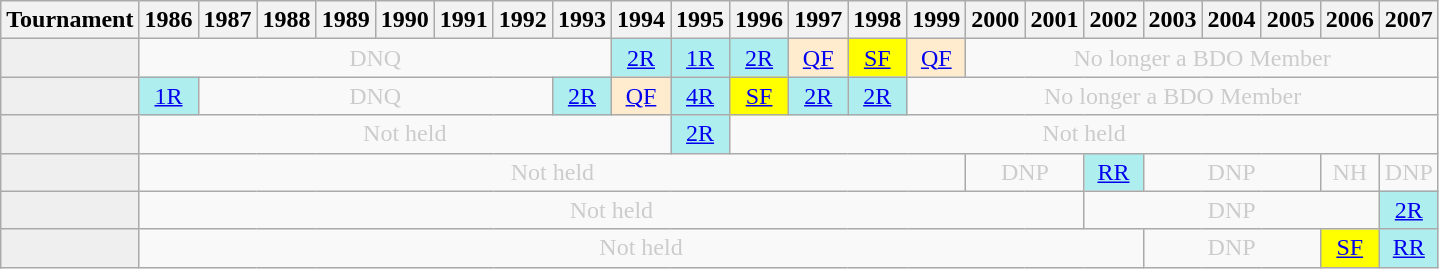<table class="wikitable" style="width:50%; margin:0">
<tr>
<th>Tournament</th>
<th>1986</th>
<th>1987</th>
<th>1988</th>
<th>1989</th>
<th>1990</th>
<th>1991</th>
<th>1992</th>
<th>1993</th>
<th>1994</th>
<th>1995</th>
<th>1996</th>
<th>1997</th>
<th>1998</th>
<th>1999</th>
<th>2000</th>
<th>2001</th>
<th>2002</th>
<th>2003</th>
<th>2004</th>
<th>2005</th>
<th>2006</th>
<th>2007</th>
</tr>
<tr>
<td style="background:#efefef;"></td>
<td colspan="8" style="text-align:center; color:#ccc;">DNQ</td>
<td style="text-align:center; background:#afeeee;"><a href='#'>2R</a></td>
<td style="text-align:center; background:#afeeee;"><a href='#'>1R</a></td>
<td style="text-align:center; background:#afeeee;"><a href='#'>2R</a></td>
<td style="text-align:center; background:#ffebcd;"><a href='#'>QF</a></td>
<td style="text-align:center; background:yellow;"><a href='#'>SF</a></td>
<td style="text-align:center; background:#ffebcd;"><a href='#'>QF</a></td>
<td colspan="14" style="text-align:center; color:#ccc;">No longer a BDO Member</td>
</tr>
<tr>
<td style="background:#efefef;"></td>
<td style="text-align:center; background:#afeeee;"><a href='#'>1R</a></td>
<td colspan="6" style="text-align:center; color:#ccc;">DNQ</td>
<td style="text-align:center; background:#afeeee;"><a href='#'>2R</a></td>
<td style="text-align:center; background:#ffebcd;"><a href='#'>QF</a></td>
<td style="text-align:center; background:#afeeee;"><a href='#'>4R</a></td>
<td style="text-align:center; background:yellow;"><a href='#'>SF</a></td>
<td style="text-align:center; background:#afeeee;"><a href='#'>2R</a></td>
<td style="text-align:center; background:#afeeee;"><a href='#'>2R</a></td>
<td colspan="15" style="text-align:center; color:#ccc;">No longer a BDO Member</td>
</tr>
<tr>
<td style="background:#efefef;"></td>
<td colspan="9" style="text-align:center; color:#ccc;">Not held</td>
<td style="text-align:center; background:#afeeee;"><a href='#'>2R</a></td>
<td colspan="18" style="text-align:center; color:#ccc;">Not held</td>
</tr>
<tr>
<td style="background:#efefef;"></td>
<td colspan="14" style="text-align:center; color:#ccc;">Not held</td>
<td colspan="2"  style="text-align:center; color:#ccc;">DNP</td>
<td style="text-align:center; background:#afeeee;"><a href='#'>RR</a></td>
<td colspan="3"  style="text-align:center; color:#ccc;">DNP</td>
<td style="text-align:center; color:#ccc;">NH</td>
<td colspan="7" style="text-align:center; color:#ccc;">DNP</td>
</tr>
<tr>
<td style="background:#efefef;"></td>
<td colspan="16" style="text-align:center; color:#ccc;">Not held</td>
<td colspan="5" style="text-align:center; color:#ccc;">DNP</td>
<td style="text-align:center; background:#afeeee;"><a href='#'>2R</a></td>
</tr>
<tr>
<td style="background:#efefef;"></td>
<td colspan="17" style="text-align:center; color:#ccc;">Not held</td>
<td colspan="3" style="text-align:center; color:#ccc;">DNP</td>
<td style="text-align:center; background:yellow;"><a href='#'>SF</a></td>
<td style="text-align:center; background:#afeeee;"><a href='#'>RR</a></td>
</tr>
</table>
